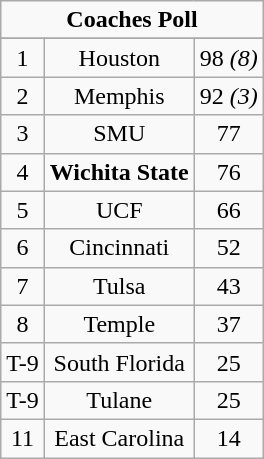<table class="wikitable">
<tr align="center">
<td align="center" Colspan="3"><strong>Coaches Poll</strong></td>
</tr>
<tr align="center">
</tr>
<tr align="center">
<td>1</td>
<td>Houston</td>
<td>98 <em>(8)</em></td>
</tr>
<tr align="center">
<td>2</td>
<td>Memphis</td>
<td>92 <em>(3)</em></td>
</tr>
<tr align="center">
<td>3</td>
<td>SMU</td>
<td>77</td>
</tr>
<tr align="center">
<td>4</td>
<td><strong>Wichita State</strong></td>
<td>76</td>
</tr>
<tr align="center">
<td>5</td>
<td>UCF</td>
<td>66</td>
</tr>
<tr align="center">
<td>6</td>
<td>Cincinnati</td>
<td>52</td>
</tr>
<tr align="center">
<td>7</td>
<td>Tulsa</td>
<td>43</td>
</tr>
<tr align="center">
<td>8</td>
<td>Temple</td>
<td>37</td>
</tr>
<tr align="center">
<td>T-9</td>
<td>South Florida</td>
<td>25</td>
</tr>
<tr align="center">
<td>T-9</td>
<td>Tulane</td>
<td>25</td>
</tr>
<tr align="center">
<td>11</td>
<td>East Carolina</td>
<td>14</td>
</tr>
</table>
